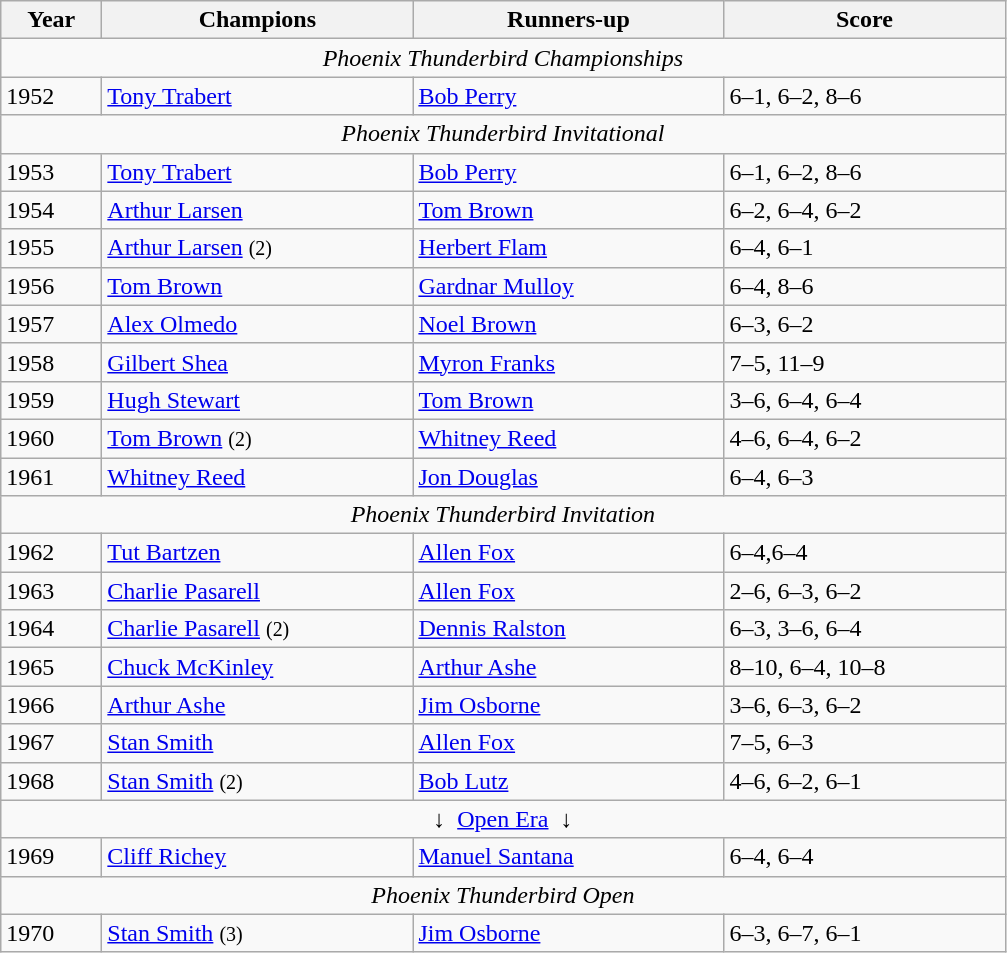<table class="wikitable">
<tr>
<th style="width:60px">Year</th>
<th style="width:200px">Champions</th>
<th style="width:200px">Runners-up</th>
<th style="width:180px" class="unsortable">Score</th>
</tr>
<tr>
<td colspan=4 align=center><em>Phoenix Thunderbird Championships</em></td>
</tr>
<tr>
<td>1952</td>
<td> <a href='#'>Tony Trabert</a></td>
<td> <a href='#'>Bob Perry</a></td>
<td>6–1, 6–2, 8–6</td>
</tr>
<tr>
<td colspan=4 align=center><em>Phoenix Thunderbird Invitational</em></td>
</tr>
<tr>
<td>1953</td>
<td> <a href='#'>Tony Trabert</a></td>
<td> <a href='#'>Bob Perry</a></td>
<td>6–1, 6–2, 8–6</td>
</tr>
<tr>
<td>1954</td>
<td> <a href='#'>Arthur Larsen</a></td>
<td> <a href='#'>Tom Brown</a></td>
<td>6–2, 6–4, 6–2</td>
</tr>
<tr>
<td>1955</td>
<td> <a href='#'>Arthur Larsen</a> <small>(2)</small></td>
<td> <a href='#'>Herbert Flam</a></td>
<td>6–4, 6–1</td>
</tr>
<tr>
<td>1956</td>
<td> <a href='#'>Tom Brown</a></td>
<td> <a href='#'>Gardnar Mulloy</a></td>
<td>6–4, 8–6</td>
</tr>
<tr>
<td>1957</td>
<td> <a href='#'>Alex Olmedo</a></td>
<td> <a href='#'>Noel Brown</a></td>
<td>6–3, 6–2</td>
</tr>
<tr>
<td>1958</td>
<td> <a href='#'>Gilbert Shea</a></td>
<td>  <a href='#'>Myron Franks</a></td>
<td>7–5, 11–9</td>
</tr>
<tr>
<td>1959</td>
<td> <a href='#'>Hugh Stewart</a></td>
<td> <a href='#'>Tom Brown</a></td>
<td>3–6, 6–4, 6–4</td>
</tr>
<tr>
<td>1960</td>
<td> <a href='#'>Tom Brown</a> <small>(2)</small></td>
<td> <a href='#'>Whitney Reed</a></td>
<td>4–6, 6–4, 6–2</td>
</tr>
<tr>
<td>1961</td>
<td> <a href='#'>Whitney Reed</a></td>
<td> <a href='#'>Jon Douglas</a></td>
<td>6–4, 6–3</td>
</tr>
<tr>
<td colspan=4 align=center><em>Phoenix Thunderbird Invitation</em></td>
</tr>
<tr>
<td>1962</td>
<td> <a href='#'>Tut Bartzen</a></td>
<td> <a href='#'>Allen Fox</a></td>
<td>6–4,6–4</td>
</tr>
<tr>
<td>1963</td>
<td> <a href='#'>Charlie Pasarell</a></td>
<td> <a href='#'>Allen Fox</a></td>
<td>2–6, 6–3, 6–2</td>
</tr>
<tr>
<td>1964</td>
<td> <a href='#'>Charlie Pasarell</a> <small>(2)</small></td>
<td> <a href='#'>Dennis Ralston</a></td>
<td>6–3, 3–6, 6–4</td>
</tr>
<tr>
<td>1965</td>
<td> <a href='#'>Chuck McKinley</a></td>
<td> <a href='#'>Arthur Ashe</a></td>
<td>8–10, 6–4, 10–8</td>
</tr>
<tr>
<td>1966</td>
<td> <a href='#'>Arthur Ashe</a></td>
<td> <a href='#'>Jim Osborne</a></td>
<td>3–6, 6–3, 6–2</td>
</tr>
<tr>
<td>1967</td>
<td> <a href='#'>Stan Smith</a></td>
<td> <a href='#'>Allen Fox</a></td>
<td>7–5, 6–3</td>
</tr>
<tr>
<td>1968</td>
<td> <a href='#'>Stan Smith</a> <small>(2)</small></td>
<td>  <a href='#'>Bob Lutz</a></td>
<td>4–6, 6–2, 6–1</td>
</tr>
<tr>
<td colspan=4 align=center>↓  <a href='#'>Open Era</a>  ↓</td>
</tr>
<tr>
<td>1969 </td>
<td> <a href='#'>Cliff Richey</a></td>
<td> <a href='#'>Manuel Santana</a></td>
<td>6–4, 6–4</td>
</tr>
<tr>
<td colspan=4 align=center><em>Phoenix Thunderbird Open</em></td>
</tr>
<tr>
<td>1970</td>
<td> <a href='#'>Stan Smith</a> <small>(3)</small></td>
<td> <a href='#'>Jim Osborne</a></td>
<td>6–3, 6–7, 6–1</td>
</tr>
</table>
